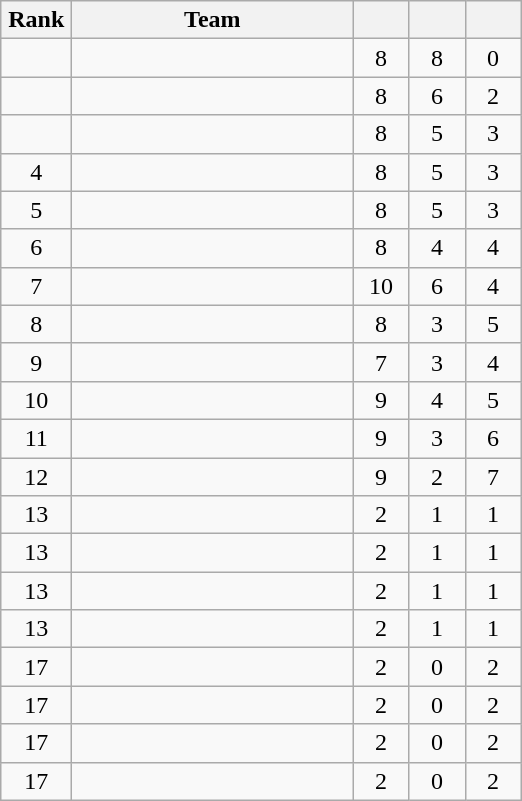<table class="wikitable" style="text-align: center;">
<tr>
<th width=40>Rank</th>
<th width=180>Team</th>
<th width=30></th>
<th width=30></th>
<th width=30></th>
</tr>
<tr>
<td></td>
<td align=left></td>
<td>8</td>
<td>8</td>
<td>0</td>
</tr>
<tr>
<td></td>
<td align=left></td>
<td>8</td>
<td>6</td>
<td>2</td>
</tr>
<tr>
<td></td>
<td align=left></td>
<td>8</td>
<td>5</td>
<td>3</td>
</tr>
<tr>
<td>4</td>
<td align=left></td>
<td>8</td>
<td>5</td>
<td>3</td>
</tr>
<tr>
<td>5</td>
<td align=left></td>
<td>8</td>
<td>5</td>
<td>3</td>
</tr>
<tr>
<td>6</td>
<td align=left></td>
<td>8</td>
<td>4</td>
<td>4</td>
</tr>
<tr>
<td>7</td>
<td align=left></td>
<td>10</td>
<td>6</td>
<td>4</td>
</tr>
<tr>
<td>8</td>
<td align=left></td>
<td>8</td>
<td>3</td>
<td>5</td>
</tr>
<tr>
<td>9</td>
<td align=left></td>
<td>7</td>
<td>3</td>
<td>4</td>
</tr>
<tr>
<td>10</td>
<td align=left></td>
<td>9</td>
<td>4</td>
<td>5</td>
</tr>
<tr>
<td>11</td>
<td align=left></td>
<td>9</td>
<td>3</td>
<td>6</td>
</tr>
<tr>
<td>12</td>
<td align=left></td>
<td>9</td>
<td>2</td>
<td>7</td>
</tr>
<tr>
<td>13</td>
<td align=left></td>
<td>2</td>
<td>1</td>
<td>1</td>
</tr>
<tr>
<td>13</td>
<td align=left></td>
<td>2</td>
<td>1</td>
<td>1</td>
</tr>
<tr>
<td>13</td>
<td align=left></td>
<td>2</td>
<td>1</td>
<td>1</td>
</tr>
<tr>
<td>13</td>
<td align=left></td>
<td>2</td>
<td>1</td>
<td>1</td>
</tr>
<tr>
<td>17</td>
<td align=left></td>
<td>2</td>
<td>0</td>
<td>2</td>
</tr>
<tr>
<td>17</td>
<td align=left></td>
<td>2</td>
<td>0</td>
<td>2</td>
</tr>
<tr>
<td>17</td>
<td align=left></td>
<td>2</td>
<td>0</td>
<td>2</td>
</tr>
<tr>
<td>17</td>
<td align=left></td>
<td>2</td>
<td>0</td>
<td>2</td>
</tr>
</table>
